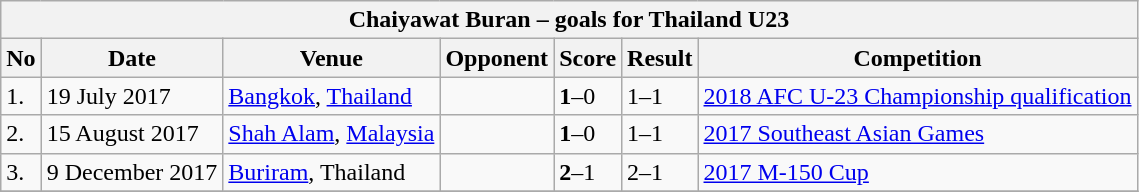<table class="wikitable">
<tr>
<th colspan="8"><strong>Chaiyawat Buran – goals for Thailand U23</strong></th>
</tr>
<tr>
<th>No</th>
<th>Date</th>
<th>Venue</th>
<th>Opponent</th>
<th>Score</th>
<th>Result</th>
<th>Competition</th>
</tr>
<tr>
<td>1.</td>
<td>19 July 2017</td>
<td><a href='#'>Bangkok</a>, <a href='#'>Thailand</a></td>
<td></td>
<td><strong>1</strong>–0</td>
<td>1–1</td>
<td><a href='#'>2018 AFC U-23 Championship qualification</a></td>
</tr>
<tr>
<td>2.</td>
<td>15 August 2017</td>
<td><a href='#'>Shah Alam</a>, <a href='#'>Malaysia</a></td>
<td></td>
<td><strong>1</strong>–0</td>
<td>1–1</td>
<td><a href='#'>2017 Southeast Asian Games</a></td>
</tr>
<tr>
<td>3.</td>
<td>9 December 2017</td>
<td><a href='#'>Buriram</a>, Thailand</td>
<td></td>
<td><strong>2</strong>–1</td>
<td>2–1</td>
<td><a href='#'>2017 M-150 Cup</a></td>
</tr>
<tr>
</tr>
</table>
